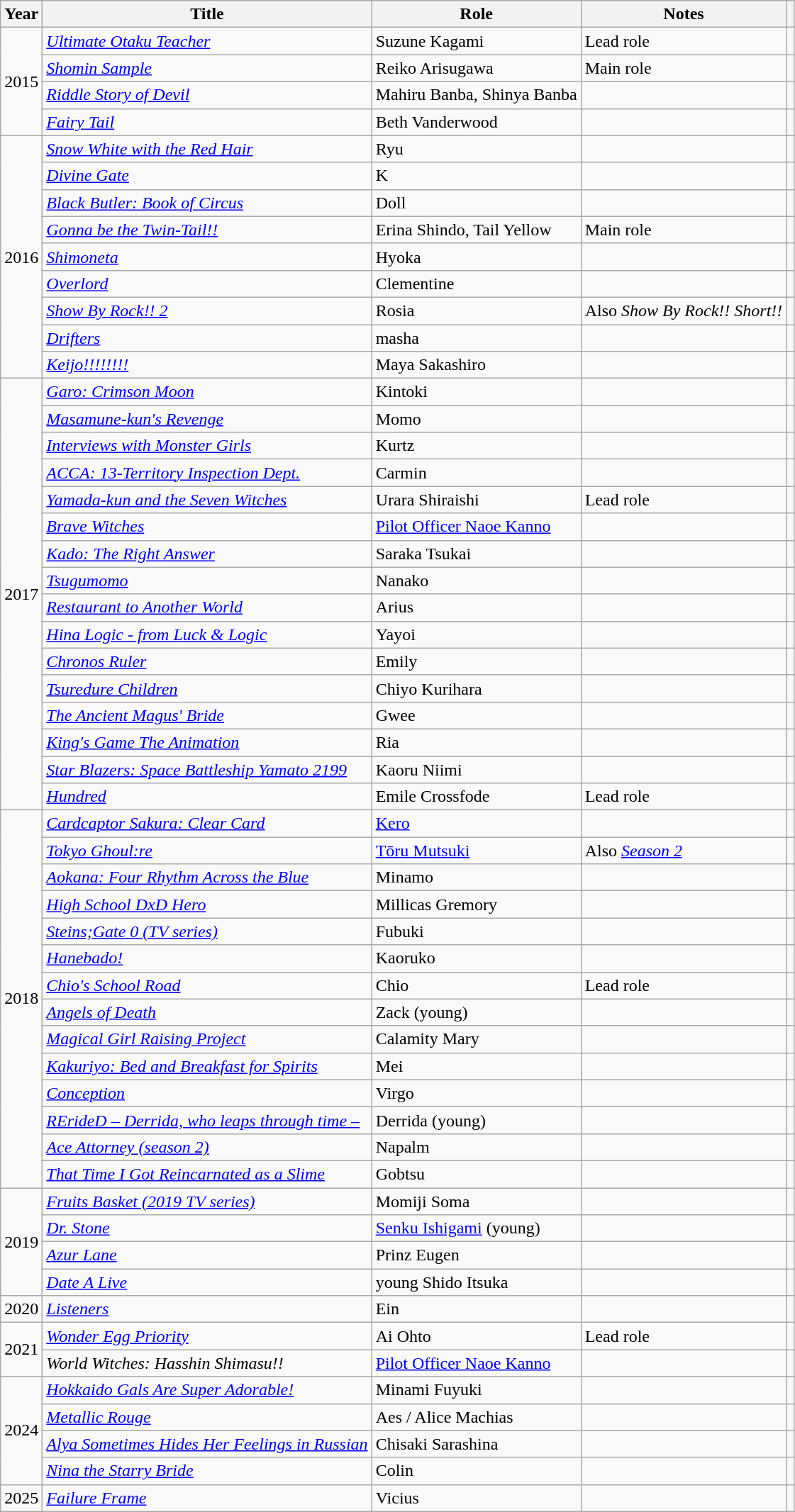<table class="wikitable sortable plainrowheaders">
<tr>
<th>Year</th>
<th>Title</th>
<th>Role</th>
<th class="unsortable">Notes</th>
<th class="unsortable"></th>
</tr>
<tr>
<td rowspan="4">2015</td>
<td><em><a href='#'>Ultimate Otaku Teacher</a></em></td>
<td>Suzune Kagami</td>
<td>Lead role</td>
<td></td>
</tr>
<tr>
<td><em><a href='#'>Shomin Sample</a></em></td>
<td>Reiko Arisugawa</td>
<td>Main role</td>
<td></td>
</tr>
<tr>
<td><em><a href='#'>Riddle Story of Devil</a></em></td>
<td>Mahiru Banba, Shinya Banba</td>
<td></td>
<td></td>
</tr>
<tr>
<td><em><a href='#'>Fairy Tail</a></em></td>
<td>Beth Vanderwood</td>
<td></td>
<td></td>
</tr>
<tr>
<td rowspan="9">2016</td>
<td><em><a href='#'>Snow White with the Red Hair</a></em></td>
<td>Ryu</td>
<td></td>
<td></td>
</tr>
<tr>
<td><em><a href='#'>Divine Gate</a></em></td>
<td>K</td>
<td></td>
<td></td>
</tr>
<tr>
<td><em><a href='#'>Black Butler: Book of Circus</a></em></td>
<td>Doll</td>
<td></td>
<td></td>
</tr>
<tr>
<td><em><a href='#'>Gonna be the Twin-Tail!!</a></em></td>
<td>Erina Shindo, Tail Yellow</td>
<td>Main role</td>
<td></td>
</tr>
<tr>
<td><em><a href='#'>Shimoneta</a></em></td>
<td>Hyoka</td>
<td></td>
<td></td>
</tr>
<tr>
<td><em><a href='#'>Overlord</a></em></td>
<td>Clementine</td>
<td></td>
<td></td>
</tr>
<tr>
<td><em><a href='#'>Show By Rock!! 2</a></em></td>
<td>Rosia</td>
<td>Also <em>Show By Rock!! Short!!</em></td>
<td></td>
</tr>
<tr>
<td><em><a href='#'>Drifters</a></em></td>
<td>masha</td>
<td></td>
<td></td>
</tr>
<tr>
<td><em><a href='#'>Keijo!!!!!!!!</a></em></td>
<td>Maya Sakashiro</td>
<td></td>
<td></td>
</tr>
<tr>
<td rowspan="16">2017</td>
<td><em><a href='#'>Garo: Crimson Moon</a></em></td>
<td>Kintoki</td>
<td></td>
<td></td>
</tr>
<tr>
<td><em><a href='#'>Masamune-kun's Revenge</a></em></td>
<td>Momo</td>
<td></td>
<td></td>
</tr>
<tr>
<td><em><a href='#'>Interviews with Monster Girls</a></em></td>
<td>Kurtz</td>
<td></td>
<td></td>
</tr>
<tr>
<td><em><a href='#'>ACCA: 13-Territory Inspection Dept.</a></em></td>
<td>Carmin</td>
<td></td>
<td></td>
</tr>
<tr>
<td><em><a href='#'>Yamada-kun and the Seven Witches</a></em></td>
<td>Urara Shiraishi</td>
<td>Lead role</td>
<td></td>
</tr>
<tr>
<td><em><a href='#'>Brave Witches</a></em></td>
<td><a href='#'>Pilot Officer Naoe Kanno</a></td>
<td></td>
<td></td>
</tr>
<tr>
<td><em><a href='#'>Kado: The Right Answer</a></em></td>
<td>Saraka Tsukai</td>
<td></td>
<td></td>
</tr>
<tr>
<td><em><a href='#'>Tsugumomo</a></em></td>
<td>Nanako</td>
<td></td>
<td></td>
</tr>
<tr>
<td><em><a href='#'>Restaurant to Another World</a></em></td>
<td>Arius</td>
<td></td>
<td></td>
</tr>
<tr>
<td><em><a href='#'>Hina Logic - from Luck & Logic</a></em></td>
<td>Yayoi</td>
<td></td>
<td></td>
</tr>
<tr>
<td><em><a href='#'>Chronos Ruler</a></em></td>
<td>Emily</td>
<td></td>
<td></td>
</tr>
<tr>
<td><em><a href='#'>Tsuredure Children</a></em></td>
<td>Chiyo Kurihara</td>
<td></td>
<td></td>
</tr>
<tr>
<td><em><a href='#'>The Ancient Magus' Bride</a></em></td>
<td>Gwee</td>
<td></td>
<td></td>
</tr>
<tr>
<td><em><a href='#'>King's Game The Animation</a></em></td>
<td>Ria</td>
<td></td>
<td></td>
</tr>
<tr>
<td><em><a href='#'>Star Blazers: Space Battleship Yamato 2199</a></em></td>
<td>Kaoru Niimi</td>
<td></td>
<td></td>
</tr>
<tr>
<td><em><a href='#'>Hundred</a></em></td>
<td>Emile Crossfode</td>
<td>Lead role</td>
<td></td>
</tr>
<tr>
<td rowspan="14">2018</td>
<td><em><a href='#'>Cardcaptor Sakura: Clear Card</a></em></td>
<td><a href='#'>Kero</a></td>
<td></td>
<td></td>
</tr>
<tr>
<td><em><a href='#'>Tokyo Ghoul:re</a></em></td>
<td><a href='#'>Tōru Mutsuki</a></td>
<td>Also <em><a href='#'>Season 2</a></em></td>
<td></td>
</tr>
<tr>
<td><em><a href='#'>Aokana: Four Rhythm Across the Blue</a></em></td>
<td>Minamo</td>
<td></td>
<td></td>
</tr>
<tr>
<td><em><a href='#'>High School DxD Hero</a></em></td>
<td>Millicas Gremory</td>
<td></td>
<td></td>
</tr>
<tr>
<td><em><a href='#'>Steins;Gate 0 (TV series)</a></em></td>
<td>Fubuki</td>
<td></td>
<td></td>
</tr>
<tr>
<td><em><a href='#'>Hanebado!</a></em></td>
<td>Kaoruko</td>
<td></td>
<td></td>
</tr>
<tr>
<td><em><a href='#'>Chio's School Road</a></em></td>
<td>Chio</td>
<td>Lead role</td>
<td></td>
</tr>
<tr>
<td><em><a href='#'>Angels of Death</a></em></td>
<td>Zack (young)</td>
<td></td>
<td></td>
</tr>
<tr>
<td><em><a href='#'>Magical Girl Raising Project</a></em></td>
<td>Calamity Mary</td>
<td></td>
<td></td>
</tr>
<tr>
<td><em><a href='#'>Kakuriyo: Bed and Breakfast for Spirits</a></em></td>
<td>Mei</td>
<td></td>
<td></td>
</tr>
<tr>
<td><em><a href='#'>Conception</a></em></td>
<td>Virgo</td>
<td></td>
<td></td>
</tr>
<tr>
<td><em><a href='#'>RErideD – Derrida, who leaps through time –</a></em></td>
<td>Derrida (young)</td>
<td></td>
<td></td>
</tr>
<tr>
<td><em><a href='#'>Ace Attorney (season 2)</a></em></td>
<td>Napalm</td>
<td></td>
<td></td>
</tr>
<tr>
<td><em><a href='#'>That Time I Got Reincarnated as a Slime</a></em></td>
<td>Gobtsu</td>
<td></td>
<td></td>
</tr>
<tr>
<td rowspan="4">2019</td>
<td><em><a href='#'>Fruits Basket (2019 TV series)</a></em></td>
<td>Momiji Soma</td>
<td></td>
<td></td>
</tr>
<tr>
<td><em><a href='#'>Dr. Stone</a></em></td>
<td><a href='#'>Senku Ishigami</a> (young)</td>
<td></td>
<td></td>
</tr>
<tr>
<td><em><a href='#'>Azur Lane</a></em></td>
<td>Prinz Eugen</td>
<td></td>
<td></td>
</tr>
<tr>
<td><em><a href='#'>Date A Live</a></em></td>
<td>young Shido Itsuka</td>
<td></td>
<td></td>
</tr>
<tr>
<td rowspan="1">2020</td>
<td><em><a href='#'>Listeners</a></em></td>
<td>Ein</td>
<td></td>
<td></td>
</tr>
<tr>
<td rowspan="2">2021</td>
<td><em><a href='#'>Wonder Egg Priority</a></em></td>
<td>Ai Ohto</td>
<td>Lead role</td>
<td></td>
</tr>
<tr>
<td><em>World Witches: Hasshin Shimasu!!</em></td>
<td><a href='#'>Pilot Officer Naoe Kanno</a></td>
<td></td>
<td></td>
</tr>
<tr>
<td rowspan="4">2024</td>
<td><em><a href='#'>Hokkaido Gals Are Super Adorable!</a></em></td>
<td>Minami Fuyuki</td>
<td></td>
<td></td>
</tr>
<tr>
<td><em><a href='#'>Metallic Rouge</a></em></td>
<td>Aes / Alice Machias</td>
<td></td>
<td></td>
</tr>
<tr>
<td><em><a href='#'>Alya Sometimes Hides Her Feelings in Russian</a></em></td>
<td>Chisaki Sarashina</td>
<td></td>
<td></td>
</tr>
<tr>
<td><em><a href='#'>Nina the Starry Bride</a></em></td>
<td>Colin</td>
<td></td>
<td></td>
</tr>
<tr>
<td>2025</td>
<td><em><a href='#'>Failure Frame</a></em></td>
<td>Vicius</td>
<td></td>
<td></td>
</tr>
</table>
